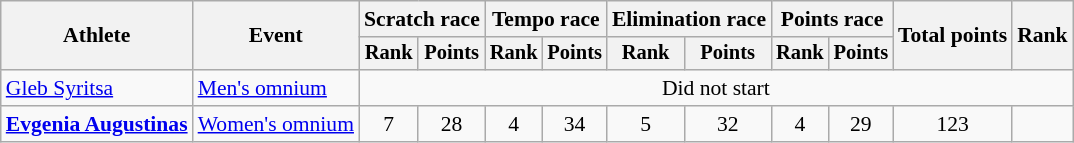<table class="wikitable" style="text-align:center; font-size:90%">
<tr>
<th rowspan=2>Athlete</th>
<th rowspan=2>Event</th>
<th colspan=2>Scratch race</th>
<th colspan=2>Tempo race</th>
<th colspan=2>Elimination race</th>
<th colspan=2>Points race</th>
<th rowspan=2>Total points</th>
<th rowspan=2>Rank</th>
</tr>
<tr style="font-size:95%">
<th>Rank</th>
<th>Points</th>
<th>Rank</th>
<th>Points</th>
<th>Rank</th>
<th>Points</th>
<th>Rank</th>
<th>Points</th>
</tr>
<tr>
<td align=left><a href='#'>Gleb Syritsa</a></td>
<td align=left><a href='#'>Men's omnium</a></td>
<td colspan=10>Did not start</td>
</tr>
<tr>
<td align=left><strong><a href='#'>Evgenia Augustinas</a></strong></td>
<td align=left><a href='#'>Women's omnium</a></td>
<td>7</td>
<td>28</td>
<td>4</td>
<td>34</td>
<td>5</td>
<td>32</td>
<td>4</td>
<td>29</td>
<td>123</td>
<td></td>
</tr>
</table>
